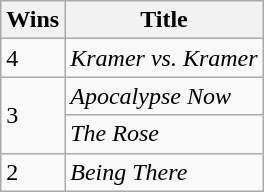<table class="wikitable">
<tr>
<th>Wins</th>
<th>Title</th>
</tr>
<tr>
<td>4</td>
<td><em>Kramer vs. Kramer</em></td>
</tr>
<tr>
<td rowspan="2">3</td>
<td><em>Apocalypse Now</em></td>
</tr>
<tr>
<td><em>The Rose</em></td>
</tr>
<tr>
<td>2</td>
<td><em>Being There</em></td>
</tr>
</table>
